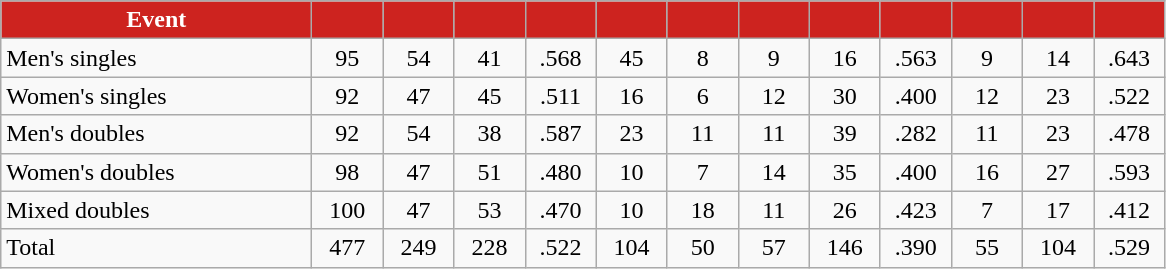<table class="wikitable" style="text-align:center">
<tr>
<th style="background:#CD231F; color:white" width="200px">Event</th>
<th style="background:#CD231F; color:white" width="40px"></th>
<th style="background:#CD231F; color:white" width="40px"></th>
<th style="background:#CD231F; color:white" width="40px"></th>
<th style="background:#CD231F; color:white" width="40px"></th>
<th style="background:#CD231F; color:white" width="40px"></th>
<th style="background:#CD231F; color:white" width="40px"></th>
<th style="background:#CD231F; color:white" width="40px"></th>
<th style="background:#CD231F; color:white" width="40px"></th>
<th style="background:#CD231F; color:white" width="40px"></th>
<th style="background:#CD231F; color:white" width="40px"></th>
<th style="background:#CD231F; color:white" width="40px"></th>
<th style="background:#CD231F; color:white" width="40px"></th>
</tr>
<tr>
<td style="text-align:left">Men's singles</td>
<td>95</td>
<td>54</td>
<td>41</td>
<td>.568</td>
<td>45</td>
<td>8</td>
<td>9</td>
<td>16</td>
<td>.563</td>
<td>9</td>
<td>14</td>
<td>.643</td>
</tr>
<tr>
<td style="text-align:left">Women's singles</td>
<td>92</td>
<td>47</td>
<td>45</td>
<td>.511</td>
<td>16</td>
<td>6</td>
<td>12</td>
<td>30</td>
<td>.400</td>
<td>12</td>
<td>23</td>
<td>.522</td>
</tr>
<tr>
<td style="text-align:left">Men's doubles</td>
<td>92</td>
<td>54</td>
<td>38</td>
<td>.587</td>
<td>23</td>
<td>11</td>
<td>11</td>
<td>39</td>
<td>.282</td>
<td>11</td>
<td>23</td>
<td>.478</td>
</tr>
<tr>
<td style="text-align:left">Women's doubles</td>
<td>98</td>
<td>47</td>
<td>51</td>
<td>.480</td>
<td>10</td>
<td>7</td>
<td>14</td>
<td>35</td>
<td>.400</td>
<td>16</td>
<td>27</td>
<td>.593</td>
</tr>
<tr>
<td style="text-align:left">Mixed doubles</td>
<td>100</td>
<td>47</td>
<td>53</td>
<td>.470</td>
<td>10</td>
<td>18</td>
<td>11</td>
<td>26</td>
<td>.423</td>
<td>7</td>
<td>17</td>
<td>.412</td>
</tr>
<tr>
<td style="text-align:left">Total</td>
<td>477</td>
<td>249</td>
<td>228</td>
<td>.522</td>
<td>104</td>
<td>50</td>
<td>57</td>
<td>146</td>
<td>.390</td>
<td>55</td>
<td>104</td>
<td>.529</td>
</tr>
</table>
